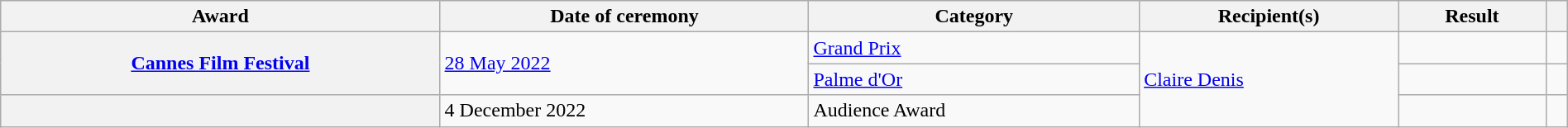<table class="wikitable sortable plainrowheaders" style="width: 100%;">
<tr>
<th scope="col">Award</th>
<th scope="col">Date of ceremony</th>
<th scope="col">Category</th>
<th scope="col">Recipient(s)</th>
<th scope="col">Result</th>
<th scope="col" class="unsortable"></th>
</tr>
<tr>
<th scope="row" rowspan="2"><a href='#'>Cannes Film Festival</a></th>
<td rowspan="2"><a href='#'>28 May 2022</a></td>
<td><a href='#'>Grand Prix</a></td>
<td rowspan="3"><a href='#'>Claire Denis</a></td>
<td></td>
<td align="center"></td>
</tr>
<tr>
<td><a href='#'>Palme d'Or</a></td>
<td></td>
<td align="center"></td>
</tr>
<tr>
<th scope="row"></th>
<td>4 December 2022</td>
<td>Audience Award</td>
<td></td>
<td align="center"></td>
</tr>
</table>
